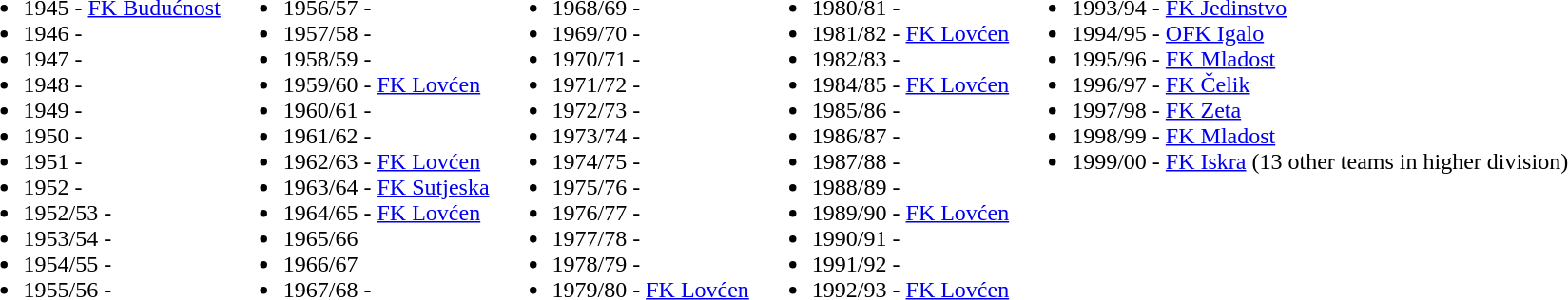<table>
<tr ---- Style="vertical-align:top">
<td><br><ul><li>1945 - <a href='#'>FK Budućnost</a></li><li>1946 -</li><li>1947 -</li><li>1948 -</li><li>1949 -</li><li>1950 -</li><li>1951 -</li><li>1952 -</li><li>1952/53 -</li><li>1953/54 -</li><li>1954/55 -</li><li>1955/56 -</li></ul></td>
<td><br><ul><li>1956/57 -</li><li>1957/58 -</li><li>1958/59 -</li><li>1959/60 - <a href='#'>FK Lovćen</a></li><li>1960/61 -</li><li>1961/62 -</li><li>1962/63 - <a href='#'>FK Lovćen</a></li><li>1963/64 - <a href='#'>FK Sutjeska</a></li><li>1964/65 - <a href='#'>FK Lovćen</a></li><li>1965/66</li><li>1966/67</li><li>1967/68 -</li></ul></td>
<td><br><ul><li>1968/69 -</li><li>1969/70 -</li><li>1970/71 -</li><li>1971/72 -</li><li>1972/73 -</li><li>1973/74 -</li><li>1974/75 -</li><li>1975/76 -</li><li>1976/77 -</li><li>1977/78 -</li><li>1978/79 -</li><li>1979/80 - <a href='#'>FK Lovćen</a></li></ul></td>
<td><br><ul><li>1980/81 -</li><li>1981/82 - <a href='#'>FK Lovćen</a></li><li>1982/83 -</li><li>1984/85 - <a href='#'>FK Lovćen</a></li><li>1985/86 -</li><li>1986/87 -</li><li>1987/88 -</li><li>1988/89 -</li><li>1989/90 - <a href='#'>FK Lovćen</a></li><li>1990/91 -</li><li>1991/92 -</li><li>1992/93 - <a href='#'>FK Lovćen</a></li></ul></td>
<td><br><ul><li>1993/94 - <a href='#'>FK Jedinstvo</a></li><li>1994/95 - <a href='#'>OFK Igalo</a></li><li>1995/96 - <a href='#'>FK Mladost</a></li><li>1996/97 - <a href='#'>FK Čelik</a></li><li>1997/98 - <a href='#'>FK Zeta</a></li><li>1998/99 - <a href='#'>FK Mladost</a></li><li>1999/00 - <a href='#'>FK Iskra</a> (13 other teams in higher division)</li></ul></td>
</tr>
</table>
